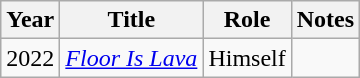<table class="wikitable sortable">
<tr>
<th>Year</th>
<th>Title</th>
<th>Role</th>
<th>Notes</th>
</tr>
<tr>
<td>2022</td>
<td><em><a href='#'>Floor Is Lava</a></em></td>
<td>Himself</td>
<td></td>
</tr>
</table>
